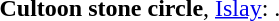<table border="0">
<tr>
<td></td>
<td><strong>Cultoon stone circle</strong>, <a href='#'>Islay</a>: .</td>
</tr>
</table>
